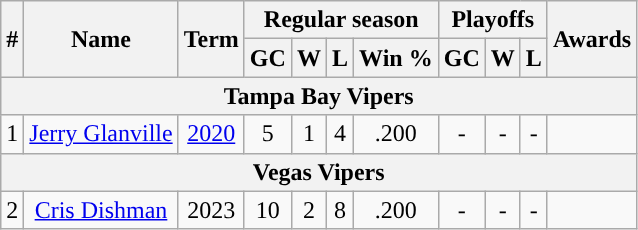<table class="wikitable" style="text-align:center">
<tr>
<th rowspan="2">#</th>
<th rowspan="2">Name</th>
<th rowspan="2">Term</th>
<th colspan="4">Regular season</th>
<th colspan="3">Playoffs</th>
<th rowspan="2">Awards</th>
</tr>
<tr>
<th>GC</th>
<th>W</th>
<th>L</th>
<th>Win %</th>
<th>GC</th>
<th>W</th>
<th>L</th>
</tr>
<tr>
<th colspan="11">Tampa Bay Vipers</th>
</tr>
<tr>
<td>1</td>
<td><a href='#'>Jerry Glanville</a></td>
<td><a href='#'>2020</a></td>
<td>5</td>
<td>1</td>
<td>4</td>
<td>.200</td>
<td>-</td>
<td>-</td>
<td>-</td>
<td></td>
</tr>
<tr>
<th colspan="11">Vegas Vipers</th>
</tr>
<tr>
<td>2</td>
<td><a href='#'>Cris Dishman</a></td>
<td>2023</td>
<td>10</td>
<td>2</td>
<td>8</td>
<td>.200</td>
<td>-</td>
<td>-</td>
<td>-</td>
</tr>
</table>
